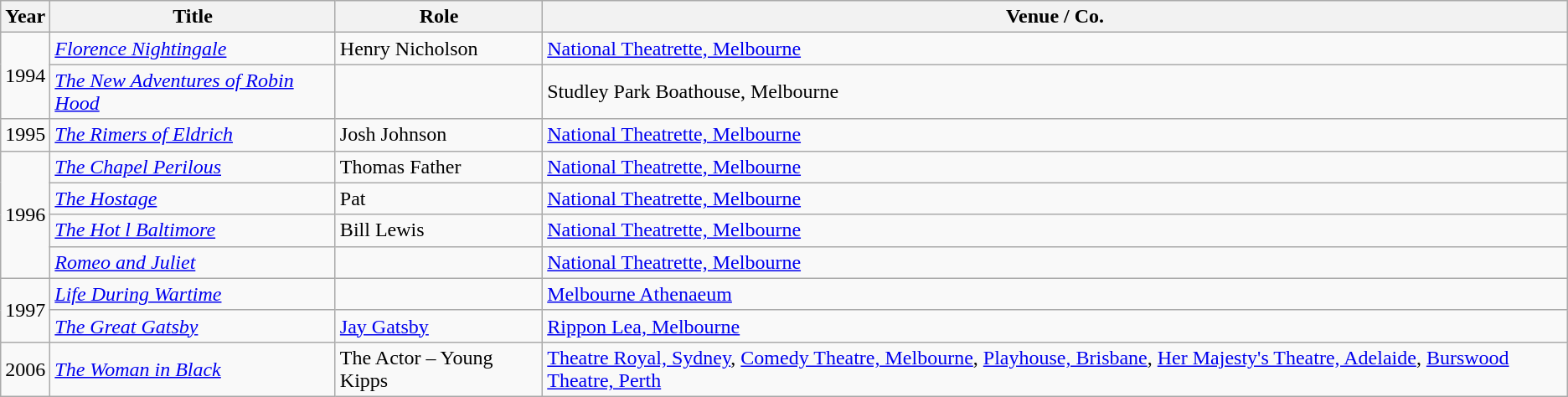<table class="wikitable sortable">
<tr>
<th>Year</th>
<th>Title</th>
<th>Role</th>
<th>Venue / Co.</th>
</tr>
<tr>
<td rowspan="2">1994</td>
<td><em><a href='#'>Florence Nightingale</a></em></td>
<td>Henry Nicholson</td>
<td><a href='#'>National Theatrette, Melbourne</a></td>
</tr>
<tr>
<td><em><a href='#'>The New Adventures of Robin Hood</a></em></td>
<td></td>
<td>Studley Park Boathouse, Melbourne</td>
</tr>
<tr>
<td>1995</td>
<td><em><a href='#'>The Rimers of Eldrich</a></em></td>
<td>Josh Johnson</td>
<td><a href='#'>National Theatrette, Melbourne</a></td>
</tr>
<tr>
<td rowspan="4">1996</td>
<td><em><a href='#'>The Chapel Perilous</a></em></td>
<td>Thomas Father</td>
<td><a href='#'>National Theatrette, Melbourne</a></td>
</tr>
<tr>
<td><em><a href='#'>The Hostage</a></em></td>
<td>Pat</td>
<td><a href='#'>National Theatrette, Melbourne</a></td>
</tr>
<tr>
<td><em><a href='#'>The Hot l Baltimore</a></em></td>
<td>Bill Lewis</td>
<td><a href='#'>National Theatrette, Melbourne</a></td>
</tr>
<tr>
<td><em><a href='#'>Romeo and Juliet</a></em></td>
<td></td>
<td><a href='#'>National Theatrette, Melbourne</a></td>
</tr>
<tr>
<td rowspan="2">1997</td>
<td><em><a href='#'>Life During Wartime</a></em></td>
<td></td>
<td><a href='#'>Melbourne Athenaeum</a></td>
</tr>
<tr>
<td><em><a href='#'>The Great Gatsby</a></em></td>
<td><a href='#'>Jay Gatsby</a></td>
<td><a href='#'>Rippon Lea, Melbourne</a></td>
</tr>
<tr>
<td>2006</td>
<td><em><a href='#'>The Woman in Black</a></em></td>
<td>The Actor – Young Kipps</td>
<td><a href='#'>Theatre Royal, Sydney</a>, <a href='#'>Comedy Theatre, Melbourne</a>, <a href='#'>Playhouse, Brisbane</a>, <a href='#'>Her Majesty's Theatre, Adelaide</a>, <a href='#'>Burswood Theatre, Perth</a></td>
</tr>
</table>
